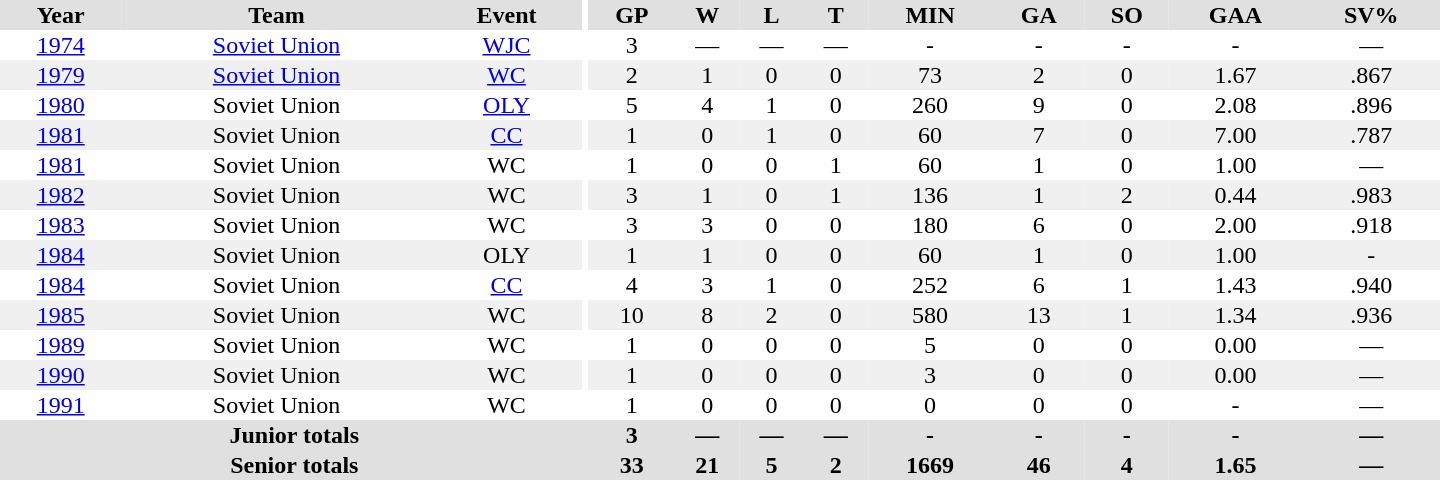<table border="0" cellpadding="1" cellspacing="0" ID="Table3" style="text-align:center; width:60em">
<tr ALIGN="center" bgcolor="#e0e0e0">
<th>Year</th>
<th>Team</th>
<th>Event</th>
<th rowspan="99" bgcolor="#ffffff"></th>
<th>GP</th>
<th>W</th>
<th>L</th>
<th>T</th>
<th>MIN</th>
<th>GA</th>
<th>SO</th>
<th>GAA</th>
<th>SV%</th>
</tr>
<tr>
<td><a href='#'>1974</a></td>
<td><a href='#'>Soviet Union</a></td>
<td><a href='#'>WJC</a></td>
<td>3</td>
<td>—</td>
<td>—</td>
<td>—</td>
<td>-</td>
<td>-</td>
<td>-</td>
<td>-</td>
<td>—</td>
</tr>
<tr bgcolor="#f0f0f0">
<td><a href='#'>1979</a></td>
<td><a href='#'>Soviet Union</a></td>
<td><a href='#'>WC</a></td>
<td>2</td>
<td>1</td>
<td>0</td>
<td>0</td>
<td>73</td>
<td>2</td>
<td>0</td>
<td>1.67</td>
<td>.867</td>
</tr>
<tr>
<td><a href='#'>1980</a></td>
<td>Soviet Union</td>
<td><a href='#'>OLY</a></td>
<td>5</td>
<td>4</td>
<td>1</td>
<td>0</td>
<td>260</td>
<td>9</td>
<td>0</td>
<td>2.08</td>
<td>.896</td>
</tr>
<tr bgcolor="#f0f0f0">
<td><a href='#'>1981</a></td>
<td>Soviet Union</td>
<td><a href='#'>CC</a></td>
<td>1</td>
<td>0</td>
<td>1</td>
<td>0</td>
<td>60</td>
<td>7</td>
<td>0</td>
<td>7.00</td>
<td>.787</td>
</tr>
<tr bgcolor=>
<td><a href='#'>1981</a></td>
<td>Soviet Union</td>
<td>WC</td>
<td>1</td>
<td>0</td>
<td>0</td>
<td>1</td>
<td>60</td>
<td>1</td>
<td>0</td>
<td>1.00</td>
<td>—</td>
</tr>
<tr bgcolor="#f0f0f0">
<td><a href='#'>1982</a></td>
<td>Soviet Union</td>
<td>WC</td>
<td>3</td>
<td>1</td>
<td>0</td>
<td>1</td>
<td>136</td>
<td>1</td>
<td>2</td>
<td>0.44</td>
<td>.983</td>
</tr>
<tr bgcolor=>
<td><a href='#'>1983</a></td>
<td>Soviet Union</td>
<td>WC</td>
<td>3</td>
<td>3</td>
<td>0</td>
<td>0</td>
<td>180</td>
<td>6</td>
<td>0</td>
<td>2.00</td>
<td>.918</td>
</tr>
<tr bgcolor="#f0f0f0">
<td><a href='#'>1984</a></td>
<td>Soviet Union</td>
<td>OLY</td>
<td>1</td>
<td>1</td>
<td>0</td>
<td>0</td>
<td>60</td>
<td>1</td>
<td>0</td>
<td>1.00</td>
<td>-</td>
</tr>
<tr>
<td><a href='#'>1984</a></td>
<td>Soviet Union</td>
<td><a href='#'>CC</a></td>
<td>4</td>
<td>3</td>
<td>1</td>
<td>0</td>
<td>252</td>
<td>6</td>
<td>1</td>
<td>1.43</td>
<td>.940</td>
</tr>
<tr bgcolor="#f0f0f0">
<td><a href='#'>1985</a></td>
<td>Soviet Union</td>
<td>WC</td>
<td>10</td>
<td>8</td>
<td>2</td>
<td>0</td>
<td>580</td>
<td>13</td>
<td>1</td>
<td>1.34</td>
<td>.936</td>
</tr>
<tr bgcolor=>
<td><a href='#'>1989</a></td>
<td>Soviet Union</td>
<td>WC</td>
<td>1</td>
<td>0</td>
<td>0</td>
<td>0</td>
<td>5</td>
<td>0</td>
<td>0</td>
<td>0.00</td>
<td>—</td>
</tr>
<tr bgcolor="#f0f0f0">
<td><a href='#'>1990</a></td>
<td>Soviet Union</td>
<td>WC</td>
<td>1</td>
<td>0</td>
<td>0</td>
<td>0</td>
<td>3</td>
<td>0</td>
<td>0</td>
<td>0.00</td>
<td>—</td>
</tr>
<tr bgcolor=>
<td><a href='#'>1991</a></td>
<td>Soviet Union</td>
<td>WC</td>
<td>1</td>
<td>0</td>
<td>0</td>
<td>0</td>
<td>0</td>
<td>0</td>
<td>0</td>
<td>-</td>
<td>—</td>
</tr>
<tr bgcolor="#e0e0e0">
<th colspan=4>Junior totals</th>
<th>3</th>
<th>—</th>
<th>—</th>
<th>—</th>
<th>-</th>
<th>-</th>
<th>-</th>
<th>-</th>
<th>—</th>
</tr>
<tr bgcolor="#e0e0e0">
<th colspan=4>Senior totals</th>
<th>33</th>
<th>21</th>
<th>5</th>
<th>2</th>
<th>1669</th>
<th>46</th>
<th>4</th>
<th>1.65</th>
<th>—</th>
</tr>
</table>
